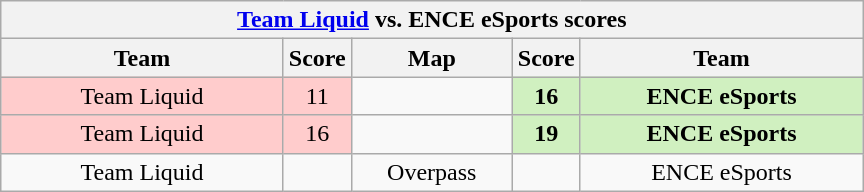<table class="wikitable" style="text-align: center;">
<tr>
<th colspan=5><a href='#'>Team Liquid</a> vs.  ENCE eSports scores</th>
</tr>
<tr>
<th width="181px">Team</th>
<th width="20px">Score</th>
<th width="100px">Map</th>
<th width="20px">Score</th>
<th width="181px">Team</th>
</tr>
<tr>
<td style="background: #FFCCCC;">Team Liquid</td>
<td style="background: #FFCCCC;">11</td>
<td></td>
<td style="background: #D0F0C0;"><strong>16</strong></td>
<td style="background: #D0F0C0;"><strong>ENCE eSports</strong></td>
</tr>
<tr>
<td style="background: #FFCCCC;">Team Liquid</td>
<td style="background: #FFCCCC;">16</td>
<td></td>
<td style="background: #D0F0C0;"><strong>19</strong></td>
<td style="background: #D0F0C0;"><strong>ENCE eSports</strong></td>
</tr>
<tr>
<td>Team Liquid</td>
<td></td>
<td>Overpass</td>
<td></td>
<td>ENCE eSports</td>
</tr>
</table>
